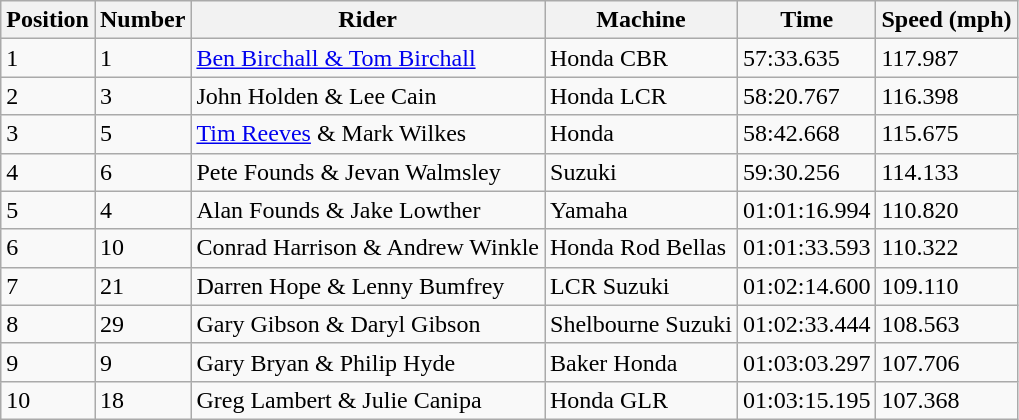<table class="wikitable">
<tr>
<th>Position</th>
<th>Number</th>
<th>Rider</th>
<th>Machine</th>
<th>Time</th>
<th>Speed (mph)</th>
</tr>
<tr>
<td>1</td>
<td>1</td>
<td><a href='#'>Ben Birchall & Tom Birchall</a></td>
<td>Honda CBR</td>
<td>57:33.635</td>
<td>117.987</td>
</tr>
<tr>
<td>2</td>
<td>3</td>
<td>John Holden & Lee Cain</td>
<td>Honda LCR</td>
<td>58:20.767</td>
<td>116.398</td>
</tr>
<tr>
<td>3</td>
<td>5</td>
<td><a href='#'>Tim Reeves</a> & Mark Wilkes</td>
<td>Honda</td>
<td>58:42.668</td>
<td>115.675</td>
</tr>
<tr>
<td>4</td>
<td>6</td>
<td>Pete Founds & Jevan Walmsley</td>
<td>Suzuki</td>
<td>59:30.256</td>
<td>114.133</td>
</tr>
<tr>
<td>5</td>
<td>4</td>
<td>Alan Founds & Jake Lowther</td>
<td>Yamaha</td>
<td>01:01:16.994</td>
<td>110.820</td>
</tr>
<tr>
<td>6</td>
<td>10</td>
<td>Conrad Harrison & Andrew Winkle</td>
<td>Honda Rod Bellas</td>
<td>01:01:33.593</td>
<td>110.322</td>
</tr>
<tr>
<td>7</td>
<td>21</td>
<td>Darren Hope & Lenny Bumfrey</td>
<td>LCR Suzuki</td>
<td>01:02:14.600</td>
<td>109.110</td>
</tr>
<tr>
<td>8</td>
<td>29</td>
<td>Gary Gibson & Daryl Gibson</td>
<td>Shelbourne Suzuki</td>
<td>01:02:33.444</td>
<td>108.563</td>
</tr>
<tr>
<td>9</td>
<td>9</td>
<td>Gary Bryan & Philip Hyde</td>
<td>Baker Honda</td>
<td>01:03:03.297</td>
<td>107.706</td>
</tr>
<tr>
<td>10</td>
<td>18</td>
<td>Greg Lambert & Julie Canipa</td>
<td>Honda GLR</td>
<td>01:03:15.195</td>
<td>107.368</td>
</tr>
</table>
